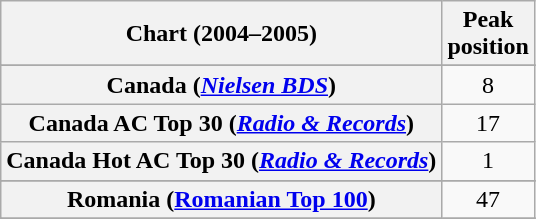<table class="wikitable sortable plainrowheaders" style="text-align:center">
<tr>
<th scope="col">Chart (2004–2005)</th>
<th scope="col">Peak<br>position</th>
</tr>
<tr>
</tr>
<tr>
</tr>
<tr>
<th scope="row">Canada (<em><a href='#'>Nielsen BDS</a></em>)</th>
<td>8</td>
</tr>
<tr>
<th scope="row">Canada AC Top 30 (<em><a href='#'>Radio & Records</a></em>)</th>
<td>17</td>
</tr>
<tr>
<th scope="row">Canada Hot AC Top 30 (<em><a href='#'>Radio & Records</a></em>)</th>
<td>1</td>
</tr>
<tr>
</tr>
<tr>
</tr>
<tr>
</tr>
<tr>
</tr>
<tr>
</tr>
<tr>
</tr>
<tr>
<th scope="row">Romania (<a href='#'>Romanian Top 100</a>)</th>
<td>47</td>
</tr>
<tr>
</tr>
<tr>
</tr>
<tr>
</tr>
<tr>
</tr>
<tr>
</tr>
<tr>
</tr>
<tr>
</tr>
</table>
